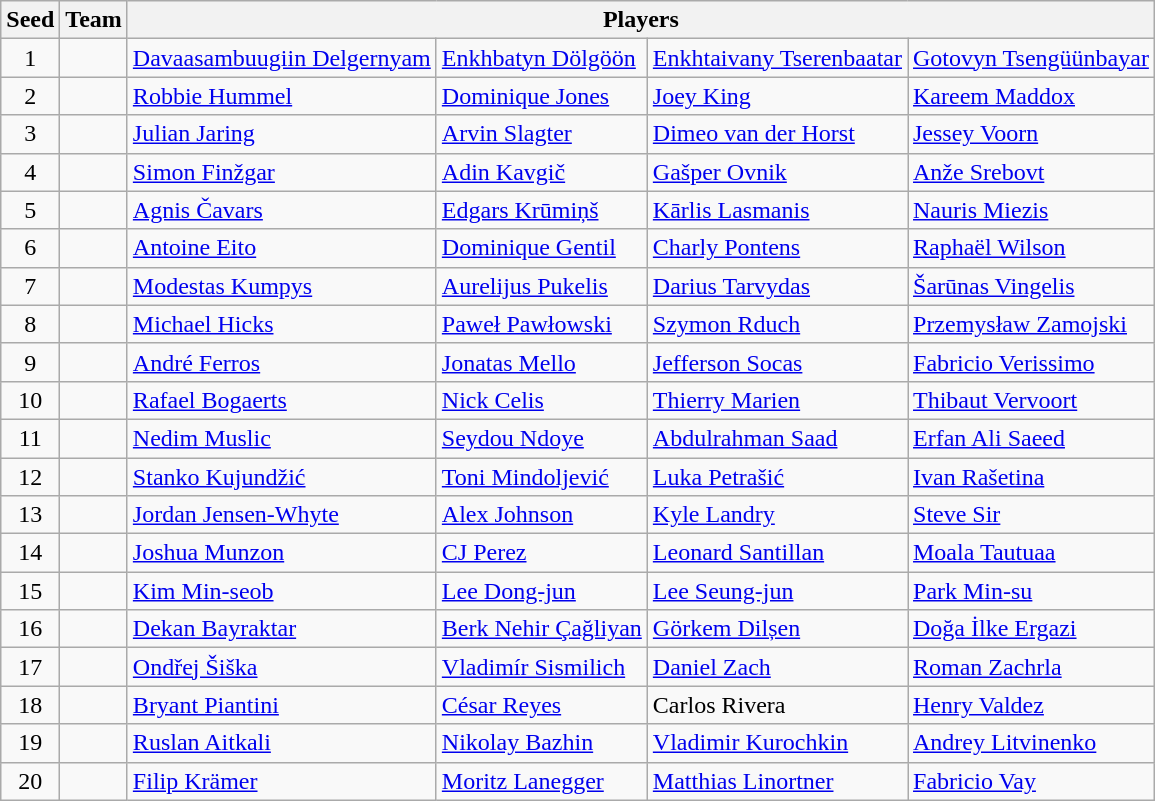<table class="wikitable sortable">
<tr>
<th>Seed</th>
<th>Team</th>
<th colspan=4>Players</th>
</tr>
<tr>
<td align=center>1</td>
<td></td>
<td><a href='#'>Davaasambuugiin Delgernyam</a></td>
<td><a href='#'>Enkhbatyn Dölgöön</a></td>
<td><a href='#'>Enkhtaivany Tserenbaatar</a></td>
<td><a href='#'>Gotovyn Tsengüünbayar</a></td>
</tr>
<tr>
<td align=center>2</td>
<td></td>
<td><a href='#'>Robbie Hummel</a></td>
<td><a href='#'>Dominique Jones</a></td>
<td><a href='#'>Joey King</a></td>
<td><a href='#'>Kareem Maddox</a></td>
</tr>
<tr>
<td align=center>3</td>
<td></td>
<td><a href='#'>Julian Jaring</a></td>
<td><a href='#'>Arvin Slagter</a></td>
<td><a href='#'>Dimeo van der Horst</a></td>
<td><a href='#'>Jessey Voorn</a></td>
</tr>
<tr>
<td align=center>4</td>
<td></td>
<td><a href='#'>Simon Finžgar</a></td>
<td><a href='#'>Adin Kavgič</a></td>
<td><a href='#'>Gašper Ovnik</a></td>
<td><a href='#'>Anže Srebovt</a></td>
</tr>
<tr>
<td align=center>5</td>
<td></td>
<td><a href='#'>Agnis Čavars</a></td>
<td><a href='#'>Edgars Krūmiņš</a></td>
<td><a href='#'>Kārlis Lasmanis</a></td>
<td><a href='#'>Nauris Miezis</a></td>
</tr>
<tr>
<td align=center>6</td>
<td></td>
<td><a href='#'>Antoine Eito</a></td>
<td><a href='#'>Dominique Gentil</a></td>
<td><a href='#'>Charly Pontens</a></td>
<td><a href='#'>Raphaël Wilson</a></td>
</tr>
<tr>
<td align=center>7</td>
<td></td>
<td><a href='#'>Modestas Kumpys</a></td>
<td><a href='#'>Aurelijus Pukelis</a></td>
<td><a href='#'>Darius Tarvydas</a></td>
<td><a href='#'>Šarūnas Vingelis</a></td>
</tr>
<tr>
<td align=center>8</td>
<td></td>
<td><a href='#'>Michael Hicks</a></td>
<td><a href='#'>Paweł Pawłowski</a></td>
<td><a href='#'>Szymon Rduch</a></td>
<td><a href='#'>Przemysław Zamojski</a></td>
</tr>
<tr>
<td align=center>9</td>
<td></td>
<td><a href='#'>André Ferros</a></td>
<td><a href='#'>Jonatas Mello</a></td>
<td><a href='#'>Jefferson Socas</a></td>
<td><a href='#'>Fabricio Verissimo</a></td>
</tr>
<tr>
<td align=center>10</td>
<td></td>
<td><a href='#'>Rafael Bogaerts</a></td>
<td><a href='#'>Nick Celis</a></td>
<td><a href='#'>Thierry Marien</a></td>
<td><a href='#'>Thibaut Vervoort</a></td>
</tr>
<tr>
<td align=center>11</td>
<td></td>
<td><a href='#'>Nedim Muslic</a></td>
<td><a href='#'>Seydou Ndoye</a></td>
<td><a href='#'>Abdulrahman Saad</a></td>
<td><a href='#'>Erfan Ali Saeed</a></td>
</tr>
<tr>
<td align=center>12</td>
<td></td>
<td><a href='#'>Stanko Kujundžić</a></td>
<td><a href='#'>Toni Mindoljević</a></td>
<td><a href='#'>Luka Petrašić</a></td>
<td><a href='#'>Ivan Rašetina</a></td>
</tr>
<tr>
<td align=center>13</td>
<td></td>
<td><a href='#'>Jordan Jensen-Whyte</a></td>
<td><a href='#'>Alex Johnson</a></td>
<td><a href='#'>Kyle Landry</a></td>
<td><a href='#'>Steve Sir</a></td>
</tr>
<tr>
<td align=center>14</td>
<td></td>
<td><a href='#'>Joshua Munzon</a></td>
<td><a href='#'>CJ Perez</a></td>
<td><a href='#'>Leonard Santillan</a></td>
<td><a href='#'>Moala Tautuaa</a></td>
</tr>
<tr>
<td align=center>15</td>
<td></td>
<td><a href='#'>Kim Min-seob</a></td>
<td><a href='#'>Lee Dong-jun</a></td>
<td><a href='#'>Lee Seung-jun</a></td>
<td><a href='#'>Park Min-su</a></td>
</tr>
<tr>
<td align=center>16</td>
<td></td>
<td><a href='#'>Dekan Bayraktar</a></td>
<td><a href='#'>Berk Nehir Çağliyan</a></td>
<td><a href='#'>Görkem Dilșen</a></td>
<td><a href='#'>Doğa İlke Ergazi</a></td>
</tr>
<tr>
<td align=center>17</td>
<td></td>
<td><a href='#'>Ondřej Šiška</a></td>
<td><a href='#'>Vladimír Sismilich</a></td>
<td><a href='#'>Daniel Zach</a></td>
<td><a href='#'>Roman Zachrla</a></td>
</tr>
<tr>
<td align=center>18</td>
<td></td>
<td><a href='#'>Bryant Piantini</a></td>
<td><a href='#'>César Reyes</a></td>
<td>Carlos Rivera</td>
<td><a href='#'>Henry Valdez</a></td>
</tr>
<tr>
<td align=center>19</td>
<td></td>
<td><a href='#'>Ruslan Aitkali</a></td>
<td><a href='#'>Nikolay Bazhin</a></td>
<td><a href='#'>Vladimir Kurochkin</a></td>
<td><a href='#'>Andrey Litvinenko</a></td>
</tr>
<tr>
<td align=center>20</td>
<td></td>
<td><a href='#'>Filip Krämer</a></td>
<td><a href='#'>Moritz Lanegger</a></td>
<td><a href='#'>Matthias Linortner</a></td>
<td><a href='#'>Fabricio Vay</a></td>
</tr>
</table>
